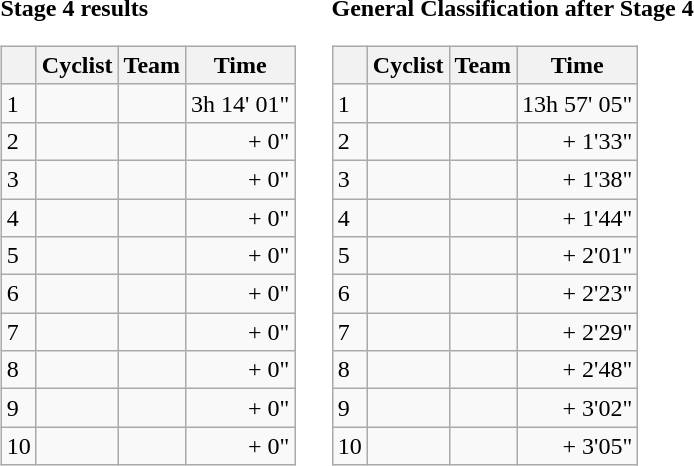<table>
<tr>
<td><strong>Stage 4 results</strong><br><table class="wikitable">
<tr>
<th></th>
<th>Cyclist</th>
<th>Team</th>
<th>Time</th>
</tr>
<tr>
<td>1</td>
<td></td>
<td></td>
<td style="text-align:right;">3h 14' 01"</td>
</tr>
<tr>
<td>2</td>
<td> </td>
<td></td>
<td style="text-align:right;">+ 0"</td>
</tr>
<tr>
<td>3</td>
<td></td>
<td></td>
<td style="text-align:right;">+ 0"</td>
</tr>
<tr>
<td>4</td>
<td></td>
<td></td>
<td style="text-align:right;">+ 0"</td>
</tr>
<tr>
<td>5</td>
<td></td>
<td></td>
<td style="text-align:right;">+ 0"</td>
</tr>
<tr>
<td>6</td>
<td></td>
<td></td>
<td style="text-align:right;">+ 0"</td>
</tr>
<tr>
<td>7</td>
<td></td>
<td></td>
<td style="text-align:right;">+ 0"</td>
</tr>
<tr>
<td>8</td>
<td></td>
<td></td>
<td style="text-align:right;">+ 0"</td>
</tr>
<tr>
<td>9</td>
<td></td>
<td></td>
<td style="text-align:right;">+ 0"</td>
</tr>
<tr>
<td>10</td>
<td></td>
<td></td>
<td style="text-align:right;">+ 0"</td>
</tr>
</table>
</td>
<td></td>
<td><strong>General Classification after Stage 4</strong><br><table class="wikitable">
<tr>
<th></th>
<th>Cyclist</th>
<th>Team</th>
<th>Time</th>
</tr>
<tr>
<td>1</td>
<td><s> </s></td>
<td></td>
<td style="text-align:right;">13h 57' 05"</td>
</tr>
<tr>
<td>2</td>
<td></td>
<td></td>
<td style="text-align:right;">+ 1'33"</td>
</tr>
<tr>
<td>3</td>
<td></td>
<td></td>
<td style="text-align:right;">+ 1'38"</td>
</tr>
<tr>
<td>4</td>
<td></td>
<td></td>
<td style="text-align:right;">+ 1'44"</td>
</tr>
<tr>
<td>5</td>
<td></td>
<td></td>
<td style="text-align:right;">+ 2'01"</td>
</tr>
<tr>
<td>6</td>
<td></td>
<td></td>
<td style="text-align:right;">+ 2'23"</td>
</tr>
<tr>
<td>7</td>
<td></td>
<td></td>
<td style="text-align:right;">+ 2'29"</td>
</tr>
<tr>
<td>8</td>
<td></td>
<td></td>
<td style="text-align:right;">+ 2'48"</td>
</tr>
<tr>
<td>9</td>
<td></td>
<td></td>
<td style="text-align:right;">+ 3'02"</td>
</tr>
<tr>
<td>10</td>
<td></td>
<td></td>
<td style="text-align:right;">+ 3'05"</td>
</tr>
</table>
</td>
</tr>
</table>
